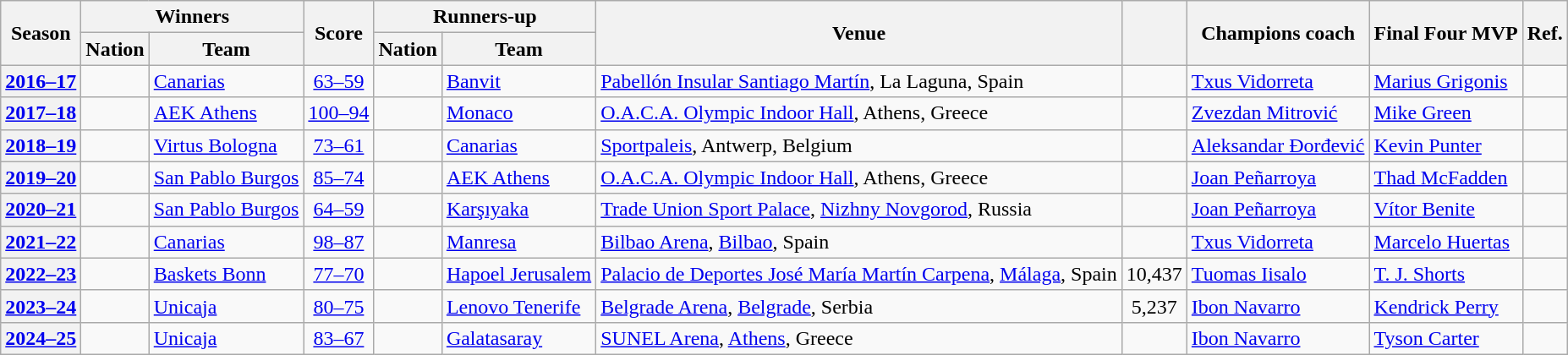<table class="wikitable plainrowheaders sortable">
<tr>
<th scope="col" rowspan="2">Season</th>
<th scope="col" colspan="2">Winners</th>
<th scope="col" rowspan="2">Score</th>
<th scope="col" colspan="2">Runners-up</th>
<th scope="col" rowspan="2">Venue</th>
<th scope="col" rowspan="2"></th>
<th scope="col" rowspan="2">Champions coach</th>
<th scope="col" rowspan="2">Final Four MVP</th>
<th rowspan="2">Ref.</th>
</tr>
<tr>
<th scope="col">Nation</th>
<th scope="col">Team</th>
<th scope="col">Nation</th>
<th scope="col">Team</th>
</tr>
<tr>
<th scope="row" style="text-align:center"><a href='#'>2016–17</a></th>
<td align=center></td>
<td><a href='#'>Canarias</a></td>
<td align=center><a href='#'>63–59</a></td>
<td align=center></td>
<td><a href='#'>Banvit</a></td>
<td><a href='#'>Pabellón Insular Santiago Martín</a>, La Laguna, Spain</td>
<td align=center></td>
<td><a href='#'>Txus Vidorreta</a></td>
<td><a href='#'>Marius Grigonis</a></td>
<td></td>
</tr>
<tr>
<th scope="row" style="text-align:center"><a href='#'>2017–18</a></th>
<td align=center></td>
<td><a href='#'>AEK Athens</a></td>
<td align=center><a href='#'>100–94</a></td>
<td align=center></td>
<td><a href='#'>Monaco</a></td>
<td><a href='#'>O.A.C.A. Olympic Indoor Hall</a>, Athens, Greece</td>
<td align=center></td>
<td><a href='#'>Zvezdan Mitrović</a></td>
<td><a href='#'>Mike Green</a></td>
<td></td>
</tr>
<tr>
<th scope="row" style="text-align:center"><a href='#'>2018–19</a></th>
<td align=center></td>
<td><a href='#'>Virtus Bologna</a></td>
<td align=center><a href='#'>73–61</a></td>
<td align=center></td>
<td><a href='#'>Canarias</a></td>
<td><a href='#'>Sportpaleis</a>, Antwerp, Belgium</td>
<td align=center></td>
<td><a href='#'>Aleksandar Đorđević</a></td>
<td><a href='#'>Kevin Punter</a></td>
<td></td>
</tr>
<tr>
<th scope="row" style="text-align:center"><a href='#'>2019–20</a></th>
<td align=center></td>
<td><a href='#'>San Pablo Burgos</a></td>
<td align=center><a href='#'>85–74</a></td>
<td align=center></td>
<td><a href='#'>AEK Athens</a></td>
<td><a href='#'>O.A.C.A. Olympic Indoor Hall</a>, Athens, Greece</td>
<td align=center></td>
<td><a href='#'>Joan Peñarroya</a></td>
<td><a href='#'>Thad McFadden</a></td>
<td></td>
</tr>
<tr>
<th scope="row" style="text-align:center"><a href='#'>2020–21</a></th>
<td align=center></td>
<td><a href='#'>San Pablo Burgos</a></td>
<td align=center><a href='#'>64–59</a></td>
<td align=center></td>
<td><a href='#'> Karşıyaka</a></td>
<td><a href='#'>Trade Union Sport Palace</a>, <a href='#'>Nizhny Novgorod</a>, Russia</td>
<td align=center></td>
<td><a href='#'>Joan Peñarroya</a></td>
<td><a href='#'>Vítor Benite</a></td>
<td></td>
</tr>
<tr>
<th scope="row" style="text-align:center"><a href='#'>2021–22</a></th>
<td align=center></td>
<td><a href='#'>Canarias</a></td>
<td align=center><a href='#'>98–87</a></td>
<td align=center></td>
<td><a href='#'>Manresa</a></td>
<td><a href='#'>Bilbao Arena</a>, <a href='#'>Bilbao</a>, Spain</td>
<td align=center></td>
<td><a href='#'>Txus Vidorreta</a></td>
<td><a href='#'>Marcelo Huertas</a></td>
<td></td>
</tr>
<tr>
<th scope="row" style="text-align:center"><a href='#'>2022–23</a></th>
<td align=center></td>
<td><a href='#'>Baskets Bonn</a></td>
<td align=center><a href='#'>77–70</a></td>
<td align=center></td>
<td><a href='#'>Hapoel Jerusalem</a></td>
<td><a href='#'>Palacio de Deportes José María Martín Carpena</a>, <a href='#'>Málaga</a>, Spain</td>
<td align=center>10,437</td>
<td><a href='#'>Tuomas Iisalo</a></td>
<td><a href='#'>T. J. Shorts</a></td>
<td></td>
</tr>
<tr>
<th scope="row" style="text-align:center"><a href='#'>2023–24</a></th>
<td align=center></td>
<td><a href='#'>Unicaja</a></td>
<td align=center><a href='#'>80–75</a></td>
<td align=center></td>
<td><a href='#'>Lenovo Tenerife</a></td>
<td><a href='#'>Belgrade Arena</a>, <a href='#'>Belgrade</a>, Serbia</td>
<td align=center>5,237</td>
<td><a href='#'>Ibon Navarro</a></td>
<td><a href='#'>Kendrick Perry</a></td>
<td></td>
</tr>
<tr>
<th scope="row" style="text-align:center"><a href='#'>2024–25</a></th>
<td align=center></td>
<td><a href='#'>Unicaja</a></td>
<td align=center><a href='#'>83–67</a></td>
<td align=center></td>
<td><a href='#'>Galatasaray</a></td>
<td><a href='#'>SUNEL Arena</a>, <a href='#'>Athens</a>, Greece</td>
<td align=center></td>
<td><a href='#'>Ibon Navarro</a></td>
<td><a href='#'>Tyson Carter</a></td>
<td></td>
</tr>
</table>
